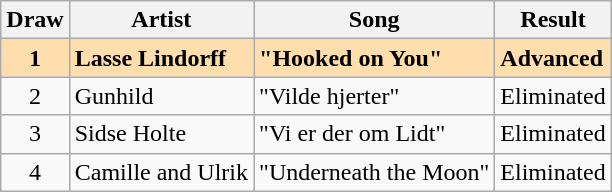<table class="sortable wikitable" style="margin: 1em auto 1em auto; text-align:center">
<tr>
<th>Draw</th>
<th>Artist</th>
<th>Song</th>
<th>Result</th>
</tr>
<tr style="font-weight:bold;background:navajowhite">
<td>1</td>
<td align="left">Lasse Lindorff</td>
<td align="left">"Hooked on You"</td>
<td align="left">Advanced</td>
</tr>
<tr>
<td>2</td>
<td align="left">Gunhild</td>
<td align="left">"Vilde hjerter"</td>
<td align="left">Eliminated</td>
</tr>
<tr>
<td>3</td>
<td align="left">Sidse Holte</td>
<td align="left">"Vi er der om Lidt"</td>
<td align="left">Eliminated</td>
</tr>
<tr>
<td>4</td>
<td align="left">Camille and Ulrik</td>
<td align="left">"Underneath the Moon"</td>
<td align="left">Eliminated</td>
</tr>
</table>
